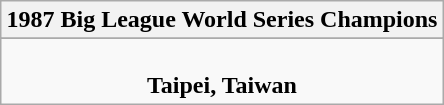<table class="wikitable" style="text-align: center; margin: 0 auto;">
<tr>
<th>1987 Big League World Series Champions</th>
</tr>
<tr>
</tr>
<tr>
<td><br><strong>Taipei, Taiwan</strong></td>
</tr>
</table>
